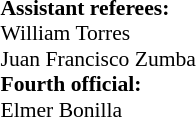<table width=50% style="font-size: 90%">
<tr>
<td><br><strong>Assistant referees:</strong>
<br> William Torres
<br> Juan Francisco Zumba
<br><strong>Fourth official:</strong>
<br> Elmer Bonilla</td>
</tr>
</table>
